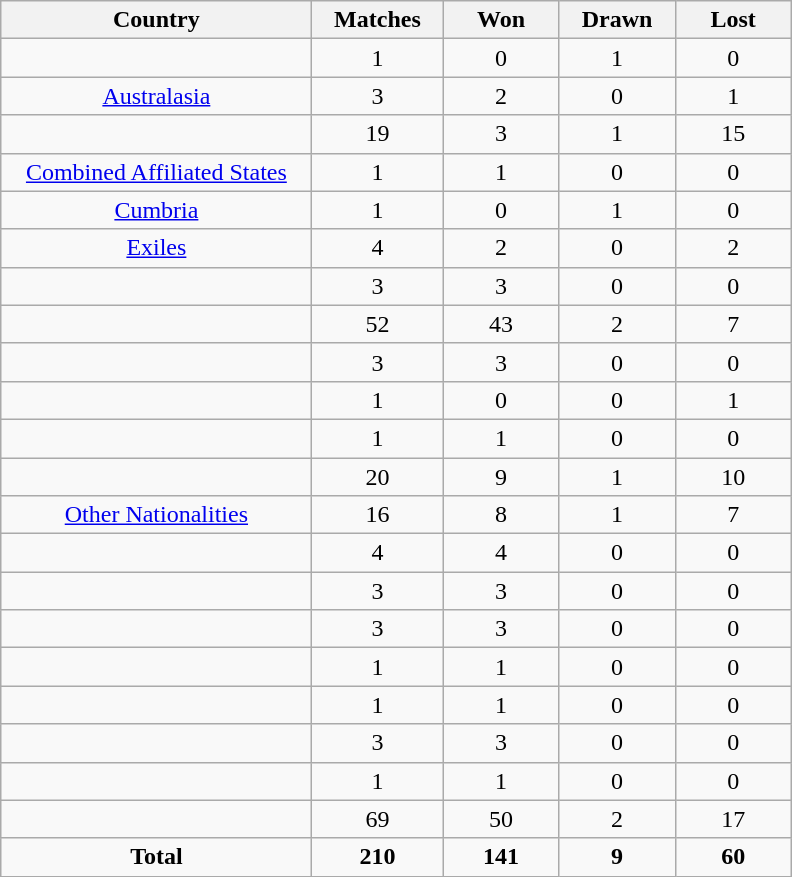<table class="wikitable sortable" style="margin:1em auto; text-align:center">
<tr>
<th width="200">Country</th>
<th width="80">Matches</th>
<th width="70">Won</th>
<th width="70">Drawn</th>
<th width="70">Lost</th>
</tr>
<tr class="sortbottom">
<td></td>
<td>1</td>
<td>0</td>
<td>1</td>
<td>0</td>
</tr>
<tr class="sortbottom">
<td><a href='#'>Australasia</a></td>
<td>3</td>
<td>2</td>
<td>0</td>
<td>1</td>
</tr>
<tr class="sortbottom">
<td></td>
<td>19</td>
<td>3</td>
<td>1</td>
<td>15</td>
</tr>
<tr class="sortbottom">
<td> <a href='#'>Combined Affiliated States</a></td>
<td>1</td>
<td>1</td>
<td>0</td>
<td>0</td>
</tr>
<tr class="sortbottom">
<td> <a href='#'>Cumbria</a></td>
<td>1</td>
<td>0</td>
<td>1</td>
<td>0</td>
</tr>
<tr class="sortbottom">
<td><a href='#'>Exiles</a></td>
<td>4</td>
<td>2</td>
<td>0</td>
<td>2</td>
</tr>
<tr class="sortbottom">
<td></td>
<td>3</td>
<td>3</td>
<td>0</td>
<td>0</td>
</tr>
<tr class="sortbottom">
<td></td>
<td>52</td>
<td>43</td>
<td>2</td>
<td>7</td>
</tr>
<tr class="sortbottom">
<td></td>
<td>3</td>
<td>3</td>
<td>0</td>
<td>0</td>
</tr>
<tr class="sortbottom">
<td></td>
<td>1</td>
<td>0</td>
<td>0</td>
<td>1</td>
</tr>
<tr class="sortbottom">
<td></td>
<td>1</td>
<td>1</td>
<td>0</td>
<td>0</td>
</tr>
<tr class="sortbottom">
<td></td>
<td>20</td>
<td>9</td>
<td>1</td>
<td>10</td>
</tr>
<tr class="sortbottom">
<td><a href='#'>Other Nationalities</a></td>
<td>16</td>
<td>8</td>
<td>1</td>
<td>7</td>
</tr>
<tr class="sortbottom">
<td></td>
<td>4</td>
<td>4</td>
<td>0</td>
<td>0</td>
</tr>
<tr class="sortbottom">
<td></td>
<td>3</td>
<td>3</td>
<td>0</td>
<td>0</td>
</tr>
<tr class="sortbottom">
<td></td>
<td>3</td>
<td>3</td>
<td>0</td>
<td>0</td>
</tr>
<tr class="sortbottom">
<td></td>
<td>1</td>
<td>1</td>
<td>0</td>
<td>0</td>
</tr>
<tr class="sortbottom">
<td></td>
<td>1</td>
<td>1</td>
<td>0</td>
<td>0</td>
</tr>
<tr class="sortbottom">
<td></td>
<td>3</td>
<td>3</td>
<td>0</td>
<td>0</td>
</tr>
<tr class="sortbottom">
<td></td>
<td>1</td>
<td>1</td>
<td>0</td>
<td>0</td>
</tr>
<tr class="sortbottom">
<td></td>
<td>69</td>
<td>50</td>
<td>2</td>
<td>17</td>
</tr>
<tr>
<td><strong>Total</strong></td>
<td><strong>210</strong></td>
<td><strong>141</strong></td>
<td><strong>9</strong></td>
<td><strong>60</strong></td>
</tr>
</table>
